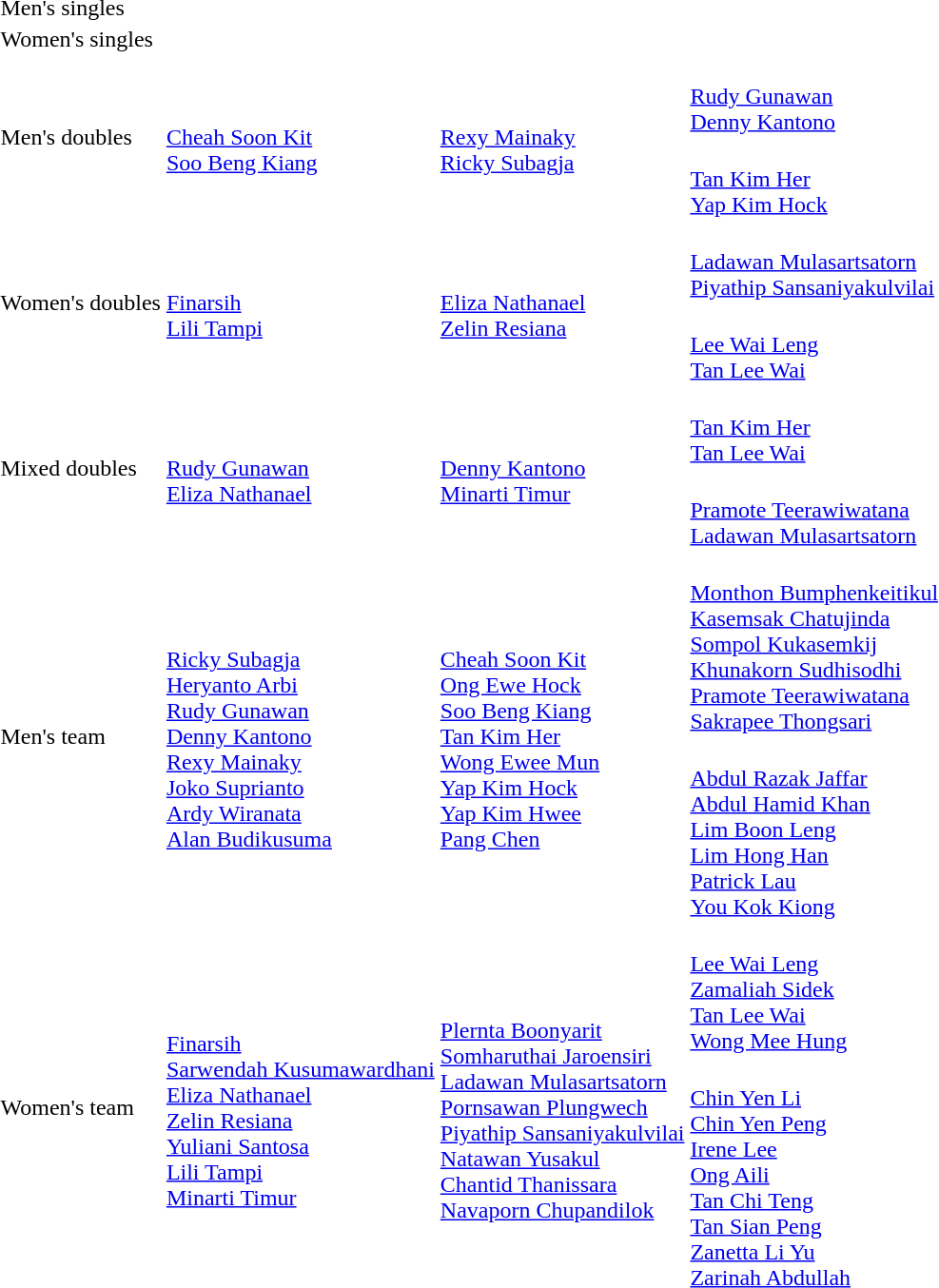<table>
<tr>
<td rowspan="2">Men's singles<br></td>
<td rowspan="2"></td>
<td rowspan="2"></td>
<td></td>
</tr>
<tr>
<td></td>
</tr>
<tr>
<td rowspan="2">Women's singles<br></td>
<td rowspan="2"></td>
<td rowspan="2"></td>
<td></td>
</tr>
<tr>
<td></td>
</tr>
<tr>
<td rowspan="2">Men's doubles<br></td>
<td rowspan="2"><br><a href='#'>Cheah Soon Kit</a><br><a href='#'>Soo Beng Kiang</a></td>
<td rowspan="2"><br><a href='#'>Rexy Mainaky</a><br><a href='#'>Ricky Subagja</a></td>
<td><br><a href='#'>Rudy Gunawan</a><br><a href='#'>Denny Kantono</a></td>
</tr>
<tr>
<td><br><a href='#'>Tan Kim Her</a><br><a href='#'>Yap Kim Hock</a></td>
</tr>
<tr>
<td rowspan="2">Women's doubles<br></td>
<td rowspan="2"><br><a href='#'>Finarsih</a><br><a href='#'>Lili Tampi</a></td>
<td rowspan="2"><br><a href='#'>Eliza Nathanael</a><br><a href='#'>Zelin Resiana</a></td>
<td><br><a href='#'>Ladawan Mulasartsatorn</a><br><a href='#'>Piyathip Sansaniyakulvilai</a></td>
</tr>
<tr>
<td><br><a href='#'>Lee Wai Leng</a><br><a href='#'>Tan Lee Wai</a></td>
</tr>
<tr>
<td rowspan="2">Mixed doubles<br></td>
<td rowspan="2"><br><a href='#'>Rudy Gunawan</a><br><a href='#'>Eliza Nathanael</a></td>
<td rowspan="2"><br><a href='#'>Denny Kantono</a><br><a href='#'>Minarti Timur</a></td>
<td><br><a href='#'>Tan Kim Her</a><br><a href='#'>Tan Lee Wai</a></td>
</tr>
<tr>
<td><br><a href='#'>Pramote Teerawiwatana</a><br><a href='#'>Ladawan Mulasartsatorn</a></td>
</tr>
<tr>
<td rowspan="2">Men's team<br></td>
<td rowspan="2"><br><a href='#'>Ricky Subagja</a><br><a href='#'>Heryanto Arbi</a><br><a href='#'>Rudy Gunawan</a><br><a href='#'>Denny Kantono</a><br><a href='#'>Rexy Mainaky</a><br><a href='#'>Joko Suprianto</a><br><a href='#'>Ardy Wiranata</a><br><a href='#'>Alan Budikusuma</a></td>
<td rowspan="2"><br><a href='#'>Cheah Soon Kit</a><br><a href='#'>Ong Ewe Hock</a><br><a href='#'>Soo Beng Kiang</a><br><a href='#'>Tan Kim Her</a><br><a href='#'>Wong Ewee Mun</a><br><a href='#'>Yap Kim Hock</a><br><a href='#'>Yap Kim Hwee</a><br><a href='#'>Pang Chen</a></td>
<td><br><a href='#'>Monthon Bumphenkeitikul</a><br><a href='#'>Kasemsak Chatujinda</a><br><a href='#'>Sompol Kukasemkij</a><br><a href='#'>Khunakorn Sudhisodhi</a><br><a href='#'>Pramote Teerawiwatana</a><br><a href='#'>Sakrapee Thongsari</a></td>
</tr>
<tr>
<td><br><a href='#'>Abdul Razak Jaffar</a><br><a href='#'>Abdul Hamid Khan</a><br><a href='#'>Lim Boon Leng</a><br><a href='#'>Lim Hong Han</a><br><a href='#'>Patrick Lau</a><br><a href='#'>You Kok Kiong</a></td>
</tr>
<tr>
<td rowspan="2">Women's team<br></td>
<td rowspan="2"><br><a href='#'>Finarsih</a><br><a href='#'>Sarwendah Kusumawardhani</a><br><a href='#'>Eliza Nathanael</a><br><a href='#'>Zelin Resiana</a><br><a href='#'>Yuliani Santosa</a><br><a href='#'>Lili Tampi</a><br><a href='#'>Minarti Timur</a></td>
<td rowspan="2"><br><a href='#'>Plernta Boonyarit</a><br><a href='#'>Somharuthai Jaroensiri</a><br><a href='#'>Ladawan Mulasartsatorn</a><br><a href='#'>Pornsawan Plungwech</a><br><a href='#'>Piyathip Sansaniyakulvilai</a><br><a href='#'>Natawan Yusakul</a><br><a href='#'>Chantid Thanissara</a><br><a href='#'>Navaporn Chupandilok</a></td>
<td><br><a href='#'>Lee Wai Leng</a><br><a href='#'>Zamaliah Sidek</a><br><a href='#'>Tan Lee Wai</a><br><a href='#'>Wong Mee Hung</a></td>
</tr>
<tr>
<td><br><a href='#'>Chin Yen Li</a><br><a href='#'>Chin Yen Peng</a><br><a href='#'>Irene Lee</a><br><a href='#'>Ong Aili</a><br><a href='#'>Tan Chi Teng</a><br><a href='#'>Tan Sian Peng</a><br><a href='#'>Zanetta Li Yu</a><br><a href='#'>Zarinah Abdullah</a></td>
</tr>
</table>
